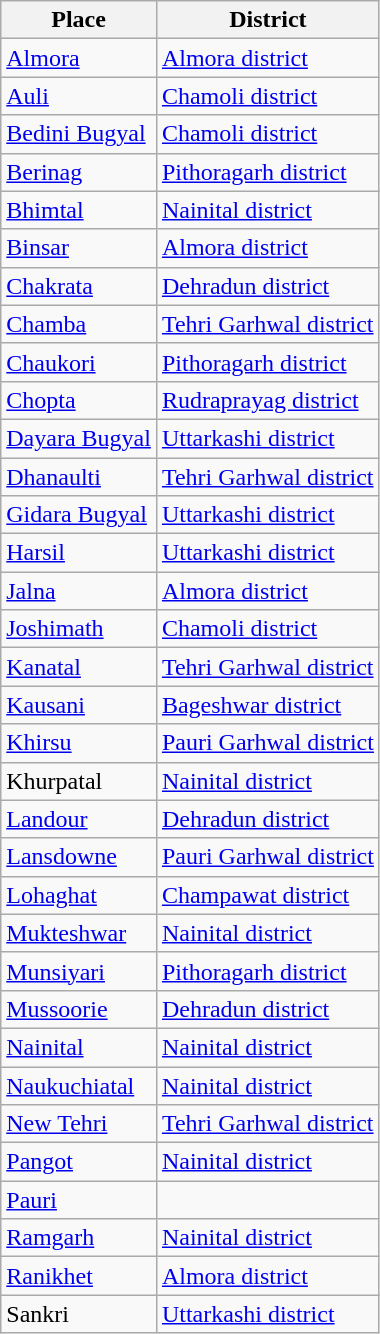<table class="wikitable sortable">
<tr>
<th>Place</th>
<th>District</th>
</tr>
<tr>
<td><a href='#'>Almora</a></td>
<td><a href='#'>Almora district</a></td>
</tr>
<tr>
<td><a href='#'>Auli</a></td>
<td><a href='#'>Chamoli district</a></td>
</tr>
<tr>
<td><a href='#'>Bedini Bugyal</a></td>
<td><a href='#'>Chamoli district</a></td>
</tr>
<tr>
<td><a href='#'>Berinag</a></td>
<td><a href='#'>Pithoragarh district</a></td>
</tr>
<tr>
<td><a href='#'>Bhimtal</a></td>
<td><a href='#'>Nainital district</a></td>
</tr>
<tr>
<td><a href='#'>Binsar</a></td>
<td><a href='#'>Almora district</a></td>
</tr>
<tr>
<td><a href='#'>Chakrata</a></td>
<td><a href='#'>Dehradun district</a></td>
</tr>
<tr>
<td><a href='#'>Chamba</a></td>
<td><a href='#'>Tehri Garhwal district</a></td>
</tr>
<tr>
<td><a href='#'>Chaukori</a></td>
<td><a href='#'>Pithoragarh district</a></td>
</tr>
<tr>
<td><a href='#'>Chopta</a></td>
<td><a href='#'>Rudraprayag district</a></td>
</tr>
<tr>
<td><a href='#'>Dayara Bugyal</a></td>
<td><a href='#'>Uttarkashi district</a></td>
</tr>
<tr>
<td><a href='#'>Dhanaulti</a></td>
<td><a href='#'>Tehri Garhwal district</a></td>
</tr>
<tr>
<td><a href='#'>Gidara Bugyal</a></td>
<td><a href='#'>Uttarkashi district</a></td>
</tr>
<tr>
<td><a href='#'>Harsil</a></td>
<td><a href='#'>Uttarkashi district</a></td>
</tr>
<tr>
<td><a href='#'>Jalna</a></td>
<td><a href='#'>Almora district</a></td>
</tr>
<tr>
<td><a href='#'>Joshimath</a></td>
<td><a href='#'>Chamoli district</a></td>
</tr>
<tr>
<td><a href='#'>Kanatal</a></td>
<td><a href='#'>Tehri Garhwal district</a></td>
</tr>
<tr>
<td><a href='#'>Kausani</a></td>
<td><a href='#'>Bageshwar district</a></td>
</tr>
<tr>
<td><a href='#'>Khirsu</a></td>
<td><a href='#'>Pauri Garhwal district</a></td>
</tr>
<tr>
<td>Khurpatal</td>
<td><a href='#'>Nainital district</a></td>
</tr>
<tr>
<td><a href='#'>Landour</a></td>
<td><a href='#'>Dehradun district</a></td>
</tr>
<tr>
<td><a href='#'>Lansdowne</a></td>
<td><a href='#'>Pauri Garhwal district</a></td>
</tr>
<tr>
<td><a href='#'>Lohaghat</a></td>
<td><a href='#'>Champawat district</a></td>
</tr>
<tr>
<td><a href='#'>Mukteshwar</a></td>
<td><a href='#'>Nainital district</a></td>
</tr>
<tr>
<td><a href='#'>Munsiyari</a></td>
<td><a href='#'>Pithoragarh district</a></td>
</tr>
<tr>
<td><a href='#'>Mussoorie</a></td>
<td><a href='#'>Dehradun district</a></td>
</tr>
<tr>
<td><a href='#'>Nainital</a></td>
<td><a href='#'>Nainital district</a></td>
</tr>
<tr>
<td><a href='#'>Naukuchiatal</a></td>
<td><a href='#'>Nainital district</a></td>
</tr>
<tr>
<td><a href='#'>New Tehri</a></td>
<td><a href='#'>Tehri Garhwal district</a></td>
</tr>
<tr>
<td><a href='#'>Pangot</a></td>
<td><a href='#'>Nainital district</a></td>
</tr>
<tr>
<td><a href='#'>Pauri</a></td>
<td></td>
</tr>
<tr>
<td><a href='#'> Ramgarh</a></td>
<td><a href='#'>Nainital district</a></td>
</tr>
<tr>
<td><a href='#'>Ranikhet</a></td>
<td><a href='#'>Almora district</a></td>
</tr>
<tr>
<td>Sankri</td>
<td><a href='#'>Uttarkashi district</a></td>
</tr>
</table>
